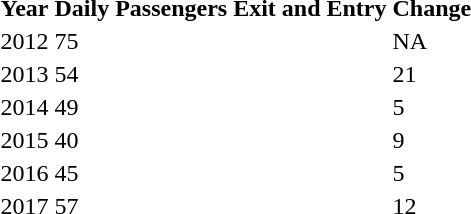<table class="sortable">
<tr>
<th>Year</th>
<th>Daily Passengers Exit and Entry</th>
<th>Change</th>
</tr>
<tr>
<td>2012</td>
<td>75</td>
<td>NA</td>
</tr>
<tr>
<td>2013</td>
<td>54</td>
<td> 21</td>
</tr>
<tr>
<td>2014</td>
<td>49</td>
<td> 5</td>
</tr>
<tr>
<td>2015</td>
<td>40</td>
<td> 9</td>
</tr>
<tr>
<td>2016</td>
<td>45</td>
<td> 5</td>
</tr>
<tr>
<td>2017</td>
<td>57</td>
<td> 12 </td>
</tr>
</table>
